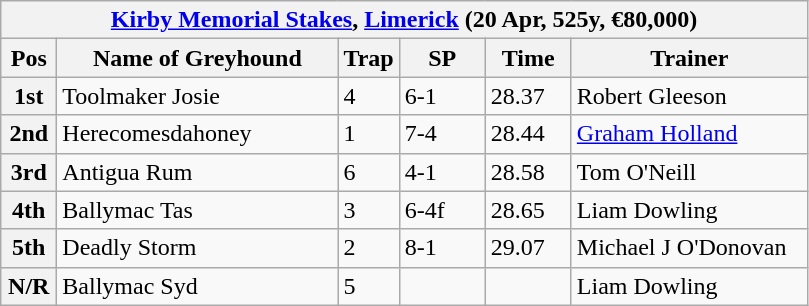<table class="wikitable">
<tr>
<th colspan="6"><a href='#'>Kirby Memorial Stakes</a>, <a href='#'>Limerick</a> (20 Apr, 525y, €80,000)</th>
</tr>
<tr>
<th width=30>Pos</th>
<th width=180>Name of Greyhound</th>
<th width=30>Trap</th>
<th width=50>SP</th>
<th width=50>Time</th>
<th width=150>Trainer</th>
</tr>
<tr>
<th>1st</th>
<td>Toolmaker Josie </td>
<td>4</td>
<td>6-1</td>
<td>28.37</td>
<td>Robert Gleeson</td>
</tr>
<tr>
<th>2nd</th>
<td>Herecomesdahoney</td>
<td>1</td>
<td>7-4</td>
<td>28.44</td>
<td><a href='#'>Graham Holland</a></td>
</tr>
<tr>
<th>3rd</th>
<td>Antigua Rum</td>
<td>6</td>
<td>4-1</td>
<td>28.58</td>
<td>Tom O'Neill</td>
</tr>
<tr>
<th>4th</th>
<td>Ballymac Tas</td>
<td>3</td>
<td>6-4f</td>
<td>28.65</td>
<td>Liam Dowling</td>
</tr>
<tr>
<th>5th</th>
<td>Deadly Storm</td>
<td>2</td>
<td>8-1</td>
<td>29.07</td>
<td>Michael J O'Donovan</td>
</tr>
<tr>
<th>N/R</th>
<td>Ballymac Syd</td>
<td>5</td>
<td></td>
<td></td>
<td>Liam Dowling</td>
</tr>
</table>
